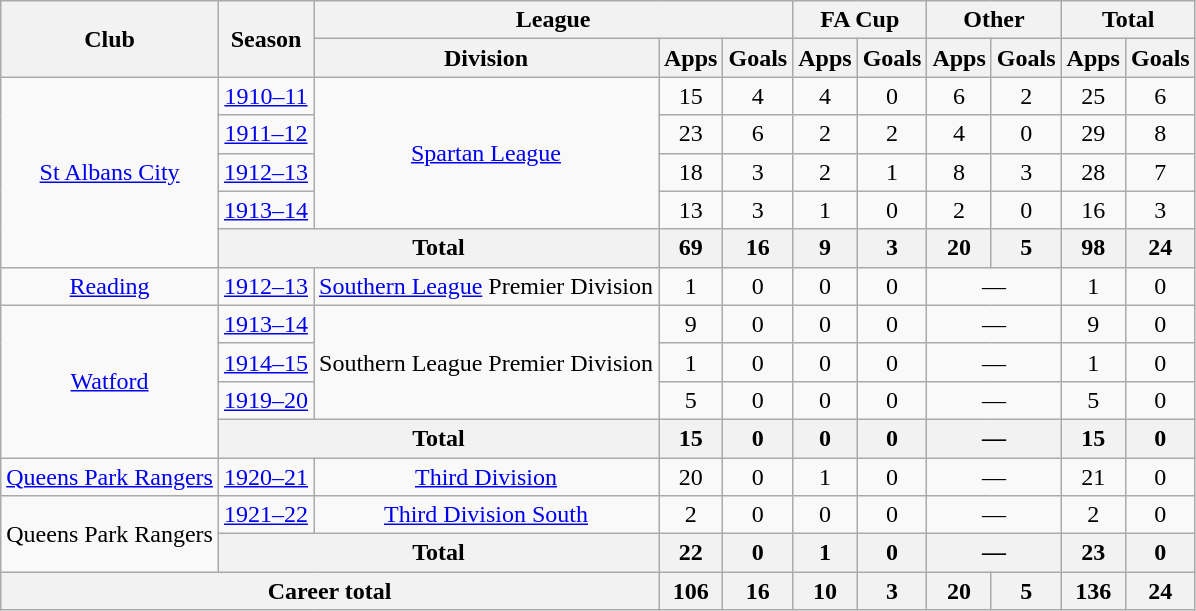<table class="wikitable" style="text-align: center;">
<tr>
<th rowspan="2">Club</th>
<th rowspan="2">Season</th>
<th colspan="3">League</th>
<th colspan="2">FA Cup</th>
<th colspan="2">Other</th>
<th colspan="2">Total</th>
</tr>
<tr>
<th>Division</th>
<th>Apps</th>
<th>Goals</th>
<th>Apps</th>
<th>Goals</th>
<th>Apps</th>
<th>Goals</th>
<th>Apps</th>
<th>Goals</th>
</tr>
<tr>
<td rowspan="5"><a href='#'>St Albans City</a></td>
<td><a href='#'>1910–11</a></td>
<td rowspan="4"><a href='#'>Spartan League</a></td>
<td>15</td>
<td>4</td>
<td>4</td>
<td>0</td>
<td>6</td>
<td>2</td>
<td>25</td>
<td>6</td>
</tr>
<tr>
<td><a href='#'>1911–12</a></td>
<td>23</td>
<td>6</td>
<td>2</td>
<td>2</td>
<td>4</td>
<td>0</td>
<td>29</td>
<td>8</td>
</tr>
<tr>
<td><a href='#'>1912–13</a></td>
<td>18</td>
<td>3</td>
<td>2</td>
<td>1</td>
<td>8</td>
<td>3</td>
<td>28</td>
<td>7</td>
</tr>
<tr>
<td><a href='#'>1913–14</a></td>
<td>13</td>
<td>3</td>
<td>1</td>
<td>0</td>
<td>2</td>
<td>0</td>
<td>16</td>
<td>3</td>
</tr>
<tr>
<th colspan="2">Total</th>
<th>69</th>
<th>16</th>
<th>9</th>
<th>3</th>
<th>20</th>
<th>5</th>
<th>98</th>
<th>24</th>
</tr>
<tr>
<td><a href='#'>Reading</a></td>
<td><a href='#'>1912–13</a></td>
<td><a href='#'>Southern League</a> Premier Division</td>
<td>1</td>
<td>0</td>
<td>0</td>
<td>0</td>
<td colspan="2">―</td>
<td>1</td>
<td>0</td>
</tr>
<tr>
<td rowspan="4"><a href='#'>Watford</a></td>
<td><a href='#'>1913–14</a></td>
<td rowspan="3">Southern League Premier Division</td>
<td>9</td>
<td>0</td>
<td>0</td>
<td>0</td>
<td colspan="2">―</td>
<td>9</td>
<td>0</td>
</tr>
<tr>
<td><a href='#'>1914–15</a></td>
<td>1</td>
<td>0</td>
<td>0</td>
<td>0</td>
<td colspan="2">―</td>
<td>1</td>
<td>0</td>
</tr>
<tr>
<td><a href='#'>1919–20</a></td>
<td>5</td>
<td>0</td>
<td>0</td>
<td>0</td>
<td colspan="2">―</td>
<td>5</td>
<td>0</td>
</tr>
<tr>
<th colspan="2">Total</th>
<th>15</th>
<th>0</th>
<th>0</th>
<th>0</th>
<th colspan="2">―</th>
<th>15</th>
<th>0</th>
</tr>
<tr>
<td><a href='#'>Queens Park Rangers</a></td>
<td><a href='#'>1920–21</a></td>
<td><a href='#'>Third Division</a></td>
<td>20</td>
<td>0</td>
<td>1</td>
<td>0</td>
<td colspan="2">―</td>
<td>21</td>
<td>0</td>
</tr>
<tr>
<td rowspan="2">Queens Park Rangers</td>
<td><a href='#'>1921–22</a></td>
<td><a href='#'>Third Division South</a></td>
<td>2</td>
<td>0</td>
<td>0</td>
<td>0</td>
<td colspan="2">―</td>
<td>2</td>
<td>0</td>
</tr>
<tr>
<th colspan="2">Total</th>
<th>22</th>
<th>0</th>
<th>1</th>
<th>0</th>
<th colspan="2">―</th>
<th>23</th>
<th>0</th>
</tr>
<tr>
<th colspan="3">Career total</th>
<th>106</th>
<th>16</th>
<th>10</th>
<th>3</th>
<th>20</th>
<th>5</th>
<th>136</th>
<th>24</th>
</tr>
</table>
